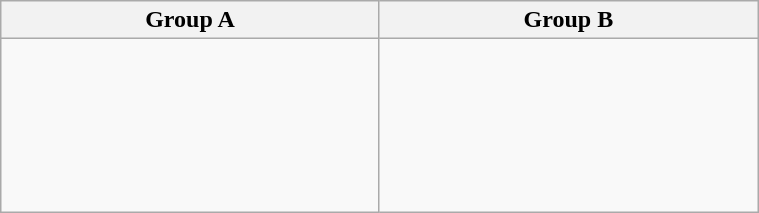<table class="wikitable" width=40%>
<tr>
<th width=25%>Group A</th>
<th width=25%>Group B</th>
</tr>
<tr>
<td><br><br>
<br>
<br>
<br>
<br>
</td>
<td><br><br>
<br>
<br>
<br>
</td>
</tr>
</table>
